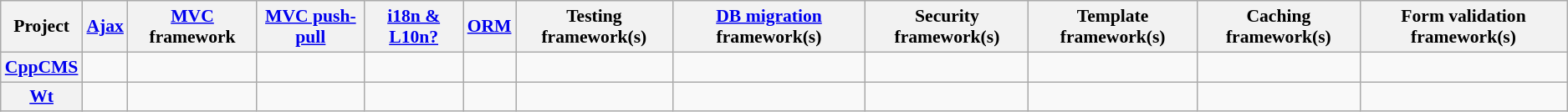<table class="wikitable sortable sort-under" style="font-size: 90%">
<tr>
<th>Project</th>
<th><a href='#'>Ajax</a></th>
<th><a href='#'>MVC</a> framework</th>
<th><a href='#'>MVC push-pull</a></th>
<th><a href='#'>i18n & L10n?</a></th>
<th><a href='#'>ORM</a></th>
<th>Testing framework(s)</th>
<th><a href='#'>DB migration</a> framework(s)</th>
<th>Security framework(s)</th>
<th>Template framework(s)</th>
<th>Caching framework(s)</th>
<th>Form validation framework(s)</th>
</tr>
<tr>
<th><a href='#'>CppCMS</a></th>
<td></td>
<td></td>
<td></td>
<td></td>
<td></td>
<td></td>
<td></td>
<td></td>
<td></td>
<td></td>
<td></td>
</tr>
<tr>
<th><a href='#'>Wt</a></th>
<td></td>
<td></td>
<td></td>
<td></td>
<td></td>
<td></td>
<td></td>
<td></td>
<td></td>
<td></td>
<td></td>
</tr>
</table>
